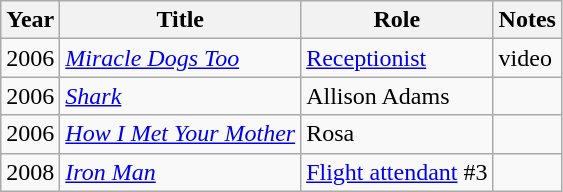<table class="wikitable sortable">
<tr>
<th>Year</th>
<th>Title</th>
<th>Role</th>
<th class="unsortable">Notes</th>
</tr>
<tr>
<td>2006</td>
<td><em><a href='#'>Miracle Dogs Too</a></em></td>
<td><a href='#'>Receptionist</a></td>
<td>video</td>
</tr>
<tr>
<td>2006</td>
<td><em><a href='#'>Shark</a></em></td>
<td>Allison Adams</td>
<td></td>
</tr>
<tr>
<td>2006</td>
<td><em><a href='#'>How I Met Your Mother</a></em></td>
<td>Rosa</td>
<td></td>
</tr>
<tr>
<td>2008</td>
<td><em><a href='#'>Iron Man</a></em></td>
<td><a href='#'>Flight attendant</a> #3</td>
<td></td>
</tr>
</table>
